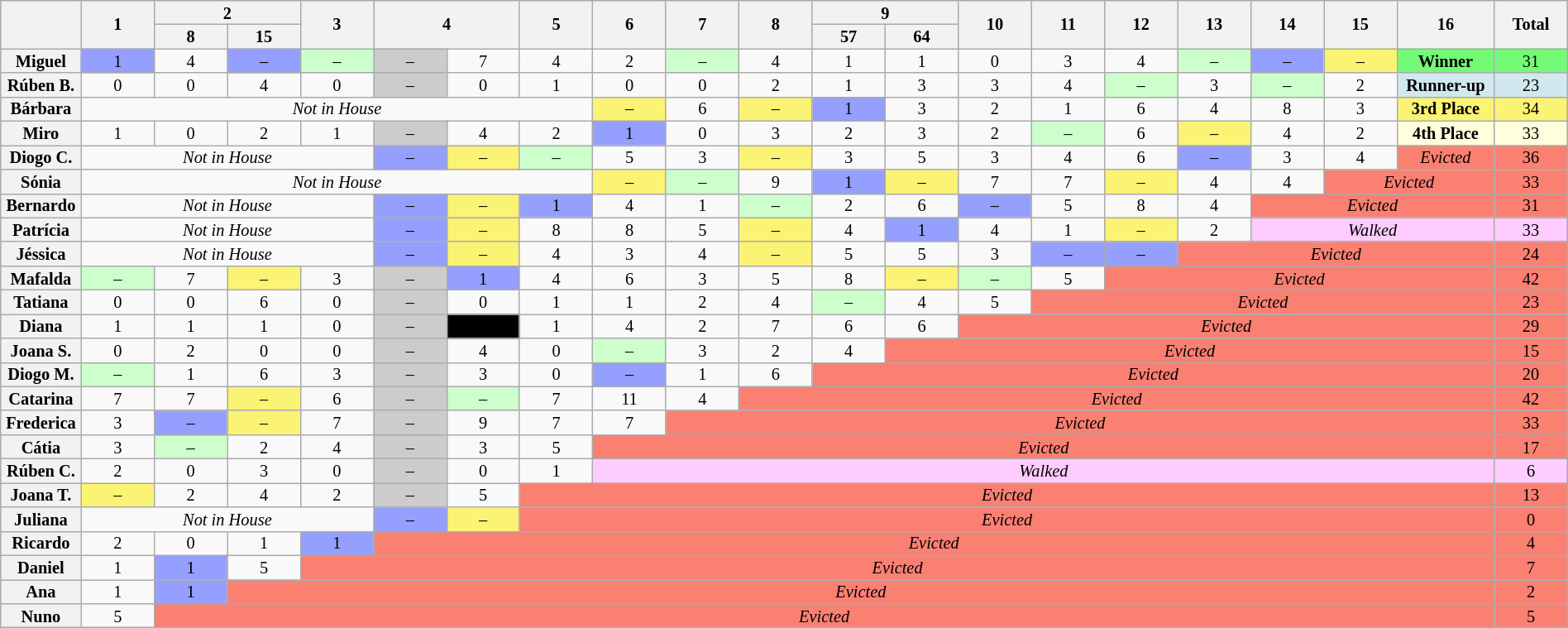<table class="wikitable sortable" style="width:100%; text-align:center; font-size:85%; line-height:13px">
<tr>
<th rowspan=2 style="width:01%"></th>
<th rowspan=2 style="width:04%">1</th>
<th colspan=2 style="width:08%">2</th>
<th rowspan=2 style="width:04%">3</th>
<th rowspan=2 colspan=2 style="width:08%">4</th>
<th rowspan=2 style="width:04%">5</th>
<th rowspan=2 style="width:04%">6</th>
<th rowspan=2 style="width:04%">7</th>
<th rowspan=2 style="width:04%">8</th>
<th colspan=2 style="width:08%">9</th>
<th rowspan=2 style="width:04%">10</th>
<th rowspan=2 style="width:04%">11</th>
<th rowspan=2 style="width:04%">12</th>
<th rowspan=2 style="width:04%">13</th>
<th rowspan=2 style="width:04%">14</th>
<th rowspan=2 style="width:04%">15</th>
<th rowspan=2 style="width:04%">16</th>
<th rowspan=2 style="width:04%">Total</th>
</tr>
<tr>
<th style="width:04%">8</th>
<th style="width:04%">15</th>
<th style="width:04%">57</th>
<th style="width:04%">64</th>
</tr>
<tr>
<th>Miguel</th>
<td bgcolor="#959ffd">1</td>
<td>4</td>
<td bgcolor="#959ffd">–</td>
<td bgcolor="#ccffcc">–</td>
<td bgcolor="#cccccc">–</td>
<td>7</td>
<td>4</td>
<td>2</td>
<td bgcolor="#ccffcc">–</td>
<td>4</td>
<td>1</td>
<td>1</td>
<td>0</td>
<td>3</td>
<td>4</td>
<td bgcolor="#ccffcc">–</td>
<td bgcolor="#959ffd">–</td>
<td bgcolor="#FBF373">–</td>
<td bgcolor="#73FB76"><strong>Winner</strong></td>
<td bgcolor="#73FB76">31</td>
</tr>
<tr>
<th>Rúben B.</th>
<td>0</td>
<td>0</td>
<td>4</td>
<td>0</td>
<td bgcolor="#cccccc">–</td>
<td>0</td>
<td>1</td>
<td>0</td>
<td>0</td>
<td>2</td>
<td>1</td>
<td>3</td>
<td>3</td>
<td>4</td>
<td bgcolor="#ccffcc">–</td>
<td>3</td>
<td bgcolor="#ccffcc">–</td>
<td>2</td>
<td bgcolor="#D1E8EF" nowrap><strong>Runner-up</strong></td>
<td bgcolor="#D1E8EF">23</td>
</tr>
<tr>
<th>Bárbara</th>
<td colspan="7"><em>Not in House</em></td>
<td bgcolor="#FBF373">–</td>
<td>6</td>
<td bgcolor="#FBF373">–</td>
<td bgcolor="#959ffd">1</td>
<td>3</td>
<td>2</td>
<td>1</td>
<td>6</td>
<td>4</td>
<td>8</td>
<td>3</td>
<td bgcolor="#FBF373"><strong>3rd Place</strong></td>
<td bgcolor="#FBF373">34</td>
</tr>
<tr>
<th>Miro</th>
<td>1</td>
<td>0</td>
<td>2</td>
<td>1</td>
<td bgcolor="#cccccc">–</td>
<td>4</td>
<td>2</td>
<td bgcolor="#959ffd">1</td>
<td>0</td>
<td>3</td>
<td>2</td>
<td>3</td>
<td>2</td>
<td bgcolor="#ccffcc">–</td>
<td>6</td>
<td bgcolor="#FBF373">–</td>
<td>4</td>
<td>2</td>
<td bgcolor="#ffffdd"><strong>4th Place</strong></td>
<td bgcolor="#ffffdd">33</td>
</tr>
<tr>
<th>Diogo C.</th>
<td colspan="4"><em>Not in House</em></td>
<td bgcolor="#959ffd">–</td>
<td bgcolor="#FBF373">–</td>
<td bgcolor="#ccffcc">–</td>
<td>5</td>
<td>3</td>
<td bgcolor="#FBF373">–</td>
<td>3</td>
<td>5</td>
<td>3</td>
<td>4</td>
<td>6</td>
<td bgcolor="#959ffd">–</td>
<td>3</td>
<td>4</td>
<td bgcolor="salmon"><em>Evicted</em></td>
<td bgcolor="salmon">36</td>
</tr>
<tr>
<th>Sónia</th>
<td colspan="7"><em>Not in House</em></td>
<td bgcolor="#FBF373">–</td>
<td bgcolor="#ccffcc">–</td>
<td>9</td>
<td bgcolor="#959ffd">1</td>
<td bgcolor="#FBF373">–</td>
<td>7</td>
<td>7</td>
<td bgcolor="#FBF373">–</td>
<td>4</td>
<td>4</td>
<td bgcolor="salmon" colspan="2"><em>Evicted</em></td>
<td bgcolor="salmon">33</td>
</tr>
<tr>
<th>Bernardo</th>
<td colspan="4"><em>Not in House</em></td>
<td bgcolor="#959ffd">–</td>
<td bgcolor="#FBF373">–</td>
<td bgcolor="#959ffd">1</td>
<td>4</td>
<td>1</td>
<td bgcolor="#ccffcc">–</td>
<td>2</td>
<td>6</td>
<td bgcolor="#959ffd">–</td>
<td>5</td>
<td>8</td>
<td>4</td>
<td bgcolor="salmon" colspan="3"><em>Evicted</em></td>
<td bgcolor="salmon">31</td>
</tr>
<tr>
<th>Patrícia</th>
<td colspan="4"><em>Not in House</em></td>
<td bgcolor="#959ffd">–</td>
<td bgcolor="#FBF373">–</td>
<td>8</td>
<td>8</td>
<td>5</td>
<td bgcolor="#FBF373">–</td>
<td>4</td>
<td bgcolor="#959ffd">1</td>
<td>4</td>
<td>1</td>
<td bgcolor="#FBF373">–</td>
<td>2</td>
<td bgcolor="#FFCCFF" colspan="3"><em>Walked</em></td>
<td bgcolor="#FFCCFF">33</td>
</tr>
<tr>
<th>Jéssica</th>
<td colspan="4"><em>Not in House</em></td>
<td bgcolor="#959ffd">–</td>
<td bgcolor="#FBF373">–</td>
<td>4</td>
<td>3</td>
<td>4</td>
<td bgcolor="#FBF373">–</td>
<td>5</td>
<td>5</td>
<td>3</td>
<td bgcolor="#959ffd">–</td>
<td bgcolor="#959ffd">–</td>
<td bgcolor="salmon" colspan="4"><em>Evicted</em></td>
<td bgcolor="salmon">24</td>
</tr>
<tr>
<th>Mafalda</th>
<td bgcolor="#ccffcc">–</td>
<td>7</td>
<td bgcolor="#FBF373">–</td>
<td>3</td>
<td bgcolor="#cccccc">–</td>
<td bgcolor="#959ffd">1</td>
<td>4</td>
<td>6</td>
<td>3</td>
<td>5</td>
<td>8</td>
<td bgcolor="#FBF373">–</td>
<td bgcolor="#ccffcc">–</td>
<td>5</td>
<td bgcolor="salmon" colspan="5"><em>Evicted</em></td>
<td bgcolor="salmon">42</td>
</tr>
<tr>
<th>Tatiana</th>
<td>0</td>
<td>0</td>
<td>6</td>
<td>0</td>
<td bgcolor="#cccccc">–</td>
<td>0</td>
<td>1</td>
<td>1</td>
<td>2</td>
<td>4</td>
<td bgcolor="#ccffcc">–</td>
<td>4</td>
<td>5</td>
<td bgcolor="salmon" colspan="6"><em>Evicted</em></td>
<td bgcolor="salmon">23</td>
</tr>
<tr>
<th>Diana</th>
<td>1</td>
<td>1</td>
<td>1</td>
<td>0</td>
<td bgcolor="#cccccc">–</td>
<td bgcolor="black"><span>–</span></td>
<td>1</td>
<td>4</td>
<td>2</td>
<td>7</td>
<td>6</td>
<td>6</td>
<td bgcolor="salmon" colspan="7"><em>Evicted</em></td>
<td bgcolor="salmon">29</td>
</tr>
<tr>
<th>Joana S.</th>
<td>0</td>
<td>2</td>
<td>0</td>
<td>0</td>
<td bgcolor="#cccccc">–</td>
<td>4</td>
<td>0</td>
<td bgcolor="#ccffcc">–</td>
<td>3</td>
<td>2</td>
<td>4</td>
<td bgcolor="salmon" colspan="8"><em>Evicted</em></td>
<td bgcolor="salmon">15</td>
</tr>
<tr>
<th>Diogo M.</th>
<td bgcolor="#ccffcc">–</td>
<td>1</td>
<td>6</td>
<td>3</td>
<td bgcolor="#cccccc">–</td>
<td>3</td>
<td>0</td>
<td bgcolor="#959ffd">–</td>
<td>1</td>
<td>6</td>
<td bgcolor="salmon" colspan="9"><em>Evicted</em></td>
<td bgcolor="salmon">20</td>
</tr>
<tr>
<th>Catarina</th>
<td>7</td>
<td>7</td>
<td bgcolor="#FBF373">–</td>
<td>6</td>
<td bgcolor="#cccccc">–</td>
<td bgcolor="#ccffcc">–</td>
<td>7</td>
<td>11</td>
<td>4</td>
<td bgcolor="salmon" colspan="10"><em>Evicted</em></td>
<td bgcolor="salmon">42</td>
</tr>
<tr>
<th>Frederica</th>
<td>3</td>
<td bgcolor="#959ffd">–</td>
<td bgcolor="#FBF373">–</td>
<td>7</td>
<td bgcolor="#cccccc">–</td>
<td>9</td>
<td>7</td>
<td>7</td>
<td bgcolor="salmon" colspan="11"><em>Evicted</em></td>
<td bgcolor="salmon">33</td>
</tr>
<tr>
<th>Cátia</th>
<td>3</td>
<td bgcolor="#ccffcc">–</td>
<td>2</td>
<td>4</td>
<td bgcolor="#cccccc">–</td>
<td>3</td>
<td>5</td>
<td bgcolor="salmon" colspan="12"><em>Evicted</em></td>
<td bgcolor="salmon">17</td>
</tr>
<tr>
<th>Rúben C.</th>
<td>2</td>
<td>0</td>
<td>3</td>
<td>0</td>
<td bgcolor="#cccccc">–</td>
<td>0</td>
<td>1</td>
<td bgcolor="#FFCCFF" colspan="12"><em>Walked</em></td>
<td bgcolor="#FFCCFF">6</td>
</tr>
<tr>
<th>Joana T.</th>
<td bgcolor="#FBF373">–</td>
<td>2</td>
<td>4</td>
<td>2</td>
<td bgcolor="#cccccc">–</td>
<td>5</td>
<td bgcolor="salmon" colspan="13"><em>Evicted</em></td>
<td bgcolor="salmon">13</td>
</tr>
<tr>
<th>Juliana</th>
<td colspan="4"><em>Not in House</em></td>
<td bgcolor="#959ffd">–</td>
<td bgcolor="#FBF373">–</td>
<td bgcolor="salmon" colspan="13"><em>Evicted</em></td>
<td bgcolor="salmon">0</td>
</tr>
<tr>
<th>Ricardo</th>
<td>2</td>
<td>0</td>
<td>1</td>
<td bgcolor="#959ffd">1</td>
<td bgcolor="salmon" colspan="15"><em>Evicted</em></td>
<td bgcolor="salmon">4</td>
</tr>
<tr>
<th>Daniel</th>
<td>1</td>
<td bgcolor="#959ffd">1</td>
<td>5</td>
<td bgcolor="salmon" colspan="16"><em>Evicted</em></td>
<td bgcolor="salmon">7</td>
</tr>
<tr>
<th>Ana</th>
<td>1</td>
<td bgcolor="#959ffd">1</td>
<td bgcolor="salmon" colspan="17"><em>Evicted</em></td>
<td bgcolor="salmon">2</td>
</tr>
<tr>
<th>Nuno</th>
<td>5</td>
<td bgcolor="salmon" colspan="18"><em>Evicted</em></td>
<td bgcolor="salmon">5</td>
</tr>
</table>
